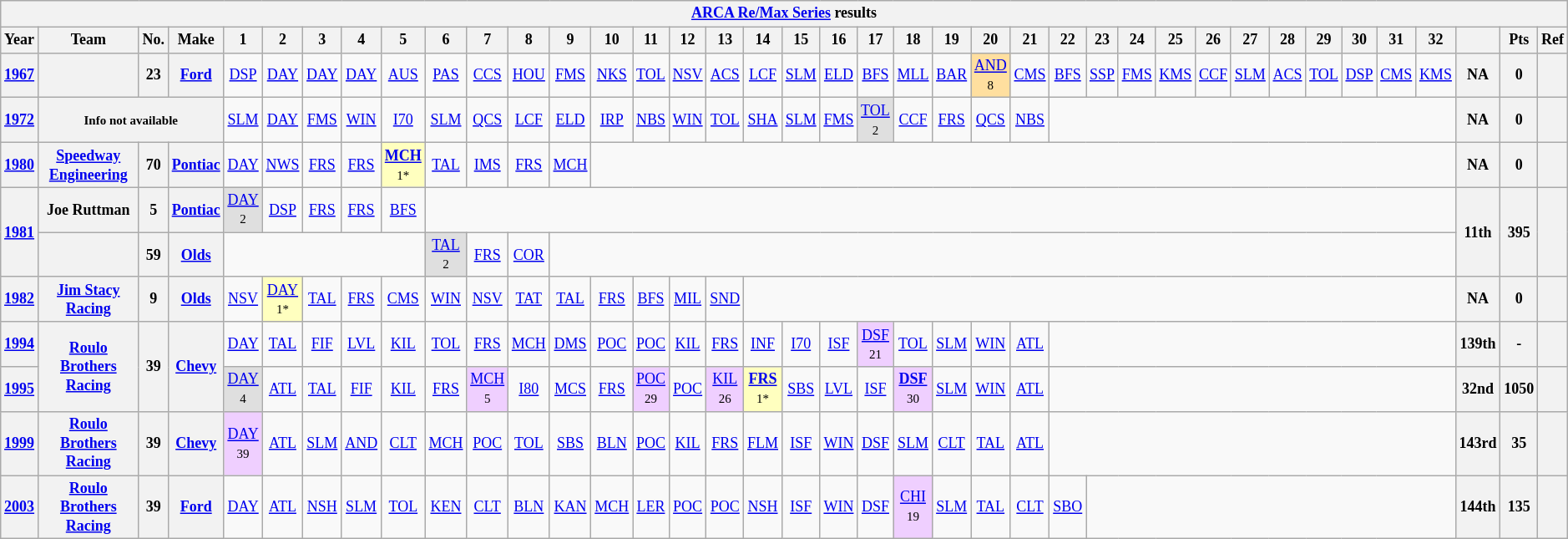<table class="wikitable" style="text-align:center; font-size:75%">
<tr>
<th colspan=39><a href='#'>ARCA Re/Max Series</a> results</th>
</tr>
<tr>
<th>Year</th>
<th>Team</th>
<th>No.</th>
<th>Make</th>
<th>1</th>
<th>2</th>
<th>3</th>
<th>4</th>
<th>5</th>
<th>6</th>
<th>7</th>
<th>8</th>
<th>9</th>
<th>10</th>
<th>11</th>
<th>12</th>
<th>13</th>
<th>14</th>
<th>15</th>
<th>16</th>
<th>17</th>
<th>18</th>
<th>19</th>
<th>20</th>
<th>21</th>
<th>22</th>
<th>23</th>
<th>24</th>
<th>25</th>
<th>26</th>
<th>27</th>
<th>28</th>
<th>29</th>
<th>30</th>
<th>31</th>
<th>32</th>
<th></th>
<th>Pts</th>
<th>Ref</th>
</tr>
<tr>
<th><a href='#'>1967</a></th>
<th></th>
<th>23</th>
<th><a href='#'>Ford</a></th>
<td><a href='#'>DSP</a></td>
<td><a href='#'>DAY</a></td>
<td><a href='#'>DAY</a></td>
<td><a href='#'>DAY</a></td>
<td><a href='#'>AUS</a></td>
<td><a href='#'>PAS</a></td>
<td><a href='#'>CCS</a></td>
<td><a href='#'>HOU</a></td>
<td><a href='#'>FMS</a></td>
<td><a href='#'>NKS</a></td>
<td><a href='#'>TOL</a></td>
<td><a href='#'>NSV</a></td>
<td><a href='#'>ACS</a></td>
<td><a href='#'>LCF</a></td>
<td><a href='#'>SLM</a></td>
<td><a href='#'>ELD</a></td>
<td><a href='#'>BFS</a></td>
<td><a href='#'>MLL</a></td>
<td><a href='#'>BAR</a></td>
<td style="background:#FFDF9F;"><a href='#'>AND</a><br><small>8</small></td>
<td><a href='#'>CMS</a></td>
<td><a href='#'>BFS</a></td>
<td><a href='#'>SSP</a></td>
<td><a href='#'>FMS</a></td>
<td><a href='#'>KMS</a></td>
<td><a href='#'>CCF</a></td>
<td><a href='#'>SLM</a></td>
<td><a href='#'>ACS</a></td>
<td><a href='#'>TOL</a></td>
<td><a href='#'>DSP</a></td>
<td><a href='#'>CMS</a></td>
<td><a href='#'>KMS</a></td>
<th>NA</th>
<th>0</th>
<th></th>
</tr>
<tr>
<th><a href='#'>1972</a></th>
<th colspan=3><small>Info not available</small></th>
<td><a href='#'>SLM</a></td>
<td><a href='#'>DAY</a></td>
<td><a href='#'>FMS</a></td>
<td><a href='#'>WIN</a></td>
<td><a href='#'>I70</a></td>
<td><a href='#'>SLM</a></td>
<td><a href='#'>QCS</a></td>
<td><a href='#'>LCF</a></td>
<td><a href='#'>ELD</a></td>
<td><a href='#'>IRP</a></td>
<td><a href='#'>NBS</a></td>
<td><a href='#'>WIN</a></td>
<td><a href='#'>TOL</a></td>
<td><a href='#'>SHA</a></td>
<td><a href='#'>SLM</a></td>
<td><a href='#'>FMS</a></td>
<td style="background:#DFDFDF;"><a href='#'>TOL</a><br><small>2</small></td>
<td><a href='#'>CCF</a></td>
<td><a href='#'>FRS</a></td>
<td><a href='#'>QCS</a></td>
<td><a href='#'>NBS</a></td>
<td colspan=11></td>
<th>NA</th>
<th>0</th>
<th></th>
</tr>
<tr>
<th><a href='#'>1980</a></th>
<th><a href='#'>Speedway Engineering</a></th>
<th>70</th>
<th><a href='#'>Pontiac</a></th>
<td><a href='#'>DAY</a></td>
<td><a href='#'>NWS</a></td>
<td><a href='#'>FRS</a></td>
<td><a href='#'>FRS</a></td>
<td style="background:#FFFFBF;"><strong><a href='#'>MCH</a></strong><br><small>1*</small></td>
<td><a href='#'>TAL</a></td>
<td><a href='#'>IMS</a></td>
<td><a href='#'>FRS</a></td>
<td><a href='#'>MCH</a></td>
<td colspan=23></td>
<th>NA</th>
<th>0</th>
<th></th>
</tr>
<tr>
<th rowspan=2><a href='#'>1981</a></th>
<th>Joe Ruttman</th>
<th>5</th>
<th><a href='#'>Pontiac</a></th>
<td style="background:#DFDFDF;"><a href='#'>DAY</a><br><small>2</small></td>
<td><a href='#'>DSP</a></td>
<td><a href='#'>FRS</a></td>
<td><a href='#'>FRS</a></td>
<td><a href='#'>BFS</a></td>
<td colspan=27></td>
<th rowspan=2>11th</th>
<th rowspan=2>395</th>
<th rowspan=2></th>
</tr>
<tr>
<th></th>
<th>59</th>
<th><a href='#'>Olds</a></th>
<td colspan=5></td>
<td style="background:#DFDFDF;"><a href='#'>TAL</a><br><small>2</small></td>
<td><a href='#'>FRS</a></td>
<td><a href='#'>COR</a></td>
<td colspan=24></td>
</tr>
<tr>
<th><a href='#'>1982</a></th>
<th><a href='#'>Jim Stacy Racing</a></th>
<th>9</th>
<th><a href='#'>Olds</a></th>
<td><a href='#'>NSV</a></td>
<td style="background:#FFFFBF;"><a href='#'>DAY</a><br><small>1*</small></td>
<td><a href='#'>TAL</a></td>
<td><a href='#'>FRS</a></td>
<td><a href='#'>CMS</a></td>
<td><a href='#'>WIN</a></td>
<td><a href='#'>NSV</a></td>
<td><a href='#'>TAT</a></td>
<td><a href='#'>TAL</a></td>
<td><a href='#'>FRS</a></td>
<td><a href='#'>BFS</a></td>
<td><a href='#'>MIL</a></td>
<td><a href='#'>SND</a></td>
<td colspan=19></td>
<th>NA</th>
<th>0</th>
<th></th>
</tr>
<tr>
<th><a href='#'>1994</a></th>
<th rowspan=2><a href='#'>Roulo Brothers Racing</a></th>
<th rowspan=2>39</th>
<th rowspan=2><a href='#'>Chevy</a></th>
<td><a href='#'>DAY</a></td>
<td><a href='#'>TAL</a></td>
<td><a href='#'>FIF</a></td>
<td><a href='#'>LVL</a></td>
<td><a href='#'>KIL</a></td>
<td><a href='#'>TOL</a></td>
<td><a href='#'>FRS</a></td>
<td><a href='#'>MCH</a></td>
<td><a href='#'>DMS</a></td>
<td><a href='#'>POC</a></td>
<td><a href='#'>POC</a></td>
<td><a href='#'>KIL</a></td>
<td><a href='#'>FRS</a></td>
<td><a href='#'>INF</a></td>
<td><a href='#'>I70</a></td>
<td><a href='#'>ISF</a></td>
<td style="background:#EFCFFF;"><a href='#'>DSF</a><br><small>21</small></td>
<td><a href='#'>TOL</a></td>
<td><a href='#'>SLM</a></td>
<td><a href='#'>WIN</a></td>
<td><a href='#'>ATL</a></td>
<td colspan=11></td>
<th>139th</th>
<th>-</th>
<th></th>
</tr>
<tr>
<th><a href='#'>1995</a></th>
<td style="background:#DFDFDF;"><a href='#'>DAY</a><br><small>4</small></td>
<td><a href='#'>ATL</a></td>
<td><a href='#'>TAL</a></td>
<td><a href='#'>FIF</a></td>
<td><a href='#'>KIL</a></td>
<td><a href='#'>FRS</a></td>
<td style="background:#EFCFFF;"><a href='#'>MCH</a><br><small>5</small></td>
<td><a href='#'>I80</a></td>
<td><a href='#'>MCS</a></td>
<td><a href='#'>FRS</a></td>
<td style="background:#EFCFFF;"><a href='#'>POC</a><br><small>29</small></td>
<td><a href='#'>POC</a></td>
<td style="background:#EFCFFF;"><a href='#'>KIL</a><br><small>26</small></td>
<td style="background:#FFFFBF;"><strong><a href='#'>FRS</a></strong><br><small>1*</small></td>
<td><a href='#'>SBS</a></td>
<td><a href='#'>LVL</a></td>
<td><a href='#'>ISF</a></td>
<td style="background:#EFCFFF;"><strong><a href='#'>DSF</a></strong><br><small>30</small></td>
<td><a href='#'>SLM</a></td>
<td><a href='#'>WIN</a></td>
<td><a href='#'>ATL</a></td>
<td colspan=11></td>
<th>32nd</th>
<th>1050</th>
<th></th>
</tr>
<tr>
<th><a href='#'>1999</a></th>
<th><a href='#'>Roulo Brothers Racing</a></th>
<th>39</th>
<th><a href='#'>Chevy</a></th>
<td style="background:#EFCFFF;"><a href='#'>DAY</a><br><small>39</small></td>
<td><a href='#'>ATL</a></td>
<td><a href='#'>SLM</a></td>
<td><a href='#'>AND</a></td>
<td><a href='#'>CLT</a></td>
<td><a href='#'>MCH</a></td>
<td><a href='#'>POC</a></td>
<td><a href='#'>TOL</a></td>
<td><a href='#'>SBS</a></td>
<td><a href='#'>BLN</a></td>
<td><a href='#'>POC</a></td>
<td><a href='#'>KIL</a></td>
<td><a href='#'>FRS</a></td>
<td><a href='#'>FLM</a></td>
<td><a href='#'>ISF</a></td>
<td><a href='#'>WIN</a></td>
<td><a href='#'>DSF</a></td>
<td><a href='#'>SLM</a></td>
<td><a href='#'>CLT</a></td>
<td><a href='#'>TAL</a></td>
<td><a href='#'>ATL</a></td>
<td colspan=11></td>
<th>143rd</th>
<th>35</th>
<th></th>
</tr>
<tr>
<th><a href='#'>2003</a></th>
<th><a href='#'>Roulo Brothers Racing</a></th>
<th>39</th>
<th><a href='#'>Ford</a></th>
<td><a href='#'>DAY</a></td>
<td><a href='#'>ATL</a></td>
<td><a href='#'>NSH</a></td>
<td><a href='#'>SLM</a></td>
<td><a href='#'>TOL</a></td>
<td><a href='#'>KEN</a></td>
<td><a href='#'>CLT</a></td>
<td><a href='#'>BLN</a></td>
<td><a href='#'>KAN</a></td>
<td><a href='#'>MCH</a></td>
<td><a href='#'>LER</a></td>
<td><a href='#'>POC</a></td>
<td><a href='#'>POC</a></td>
<td><a href='#'>NSH</a></td>
<td><a href='#'>ISF</a></td>
<td><a href='#'>WIN</a></td>
<td><a href='#'>DSF</a></td>
<td style="background:#EFCFFF;"><a href='#'>CHI</a><br><small>19</small></td>
<td><a href='#'>SLM</a></td>
<td><a href='#'>TAL</a></td>
<td><a href='#'>CLT</a></td>
<td><a href='#'>SBO</a></td>
<td colspan=10></td>
<th>144th</th>
<th>135</th>
<th></th>
</tr>
</table>
